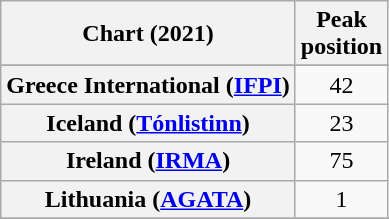<table class="wikitable sortable plainrowheaders" style="text-align:center">
<tr>
<th scope="col">Chart (2021)</th>
<th scope="col">Peak<br>position</th>
</tr>
<tr>
</tr>
<tr>
</tr>
<tr>
<th scope="row">Greece International (<a href='#'>IFPI</a>)</th>
<td>42</td>
</tr>
<tr>
<th scope="row">Iceland (<a href='#'>Tónlistinn</a>)</th>
<td>23</td>
</tr>
<tr>
<th scope="row">Ireland (<a href='#'>IRMA</a>)</th>
<td>75</td>
</tr>
<tr>
<th scope="row">Lithuania (<a href='#'>AGATA</a>)</th>
<td>1</td>
</tr>
<tr>
</tr>
<tr>
</tr>
<tr>
</tr>
<tr>
</tr>
<tr>
</tr>
</table>
